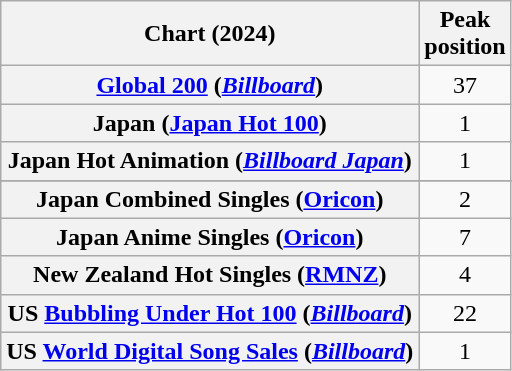<table class="wikitable plainrowheaders sortable" style="text-align:center">
<tr>
<th scope="col">Chart (2024)</th>
<th scope="col">Peak<br>position</th>
</tr>
<tr>
<th scope="row"><a href='#'>Global 200</a> (<em><a href='#'>Billboard</a></em>)</th>
<td>37</td>
</tr>
<tr>
<th scope="row">Japan (<a href='#'>Japan Hot 100</a>)</th>
<td>1</td>
</tr>
<tr>
<th scope="row">Japan Hot Animation (<em><a href='#'>Billboard Japan</a></em>)</th>
<td>1</td>
</tr>
<tr>
</tr>
<tr>
<th scope="row">Japan Combined Singles (<a href='#'>Oricon</a>)</th>
<td>2</td>
</tr>
<tr>
<th scope="row">Japan Anime Singles (<a href='#'>Oricon</a>)</th>
<td>7</td>
</tr>
<tr>
<th scope="row">New Zealand Hot Singles (<a href='#'>RMNZ</a>)</th>
<td>4</td>
</tr>
<tr>
<th scope="row">US <a href='#'>Bubbling Under Hot 100</a> (<em><a href='#'>Billboard</a></em>)</th>
<td>22</td>
</tr>
<tr>
<th scope="row">US <a href='#'>World Digital Song Sales</a> (<em><a href='#'>Billboard</a></em>)</th>
<td>1</td>
</tr>
</table>
